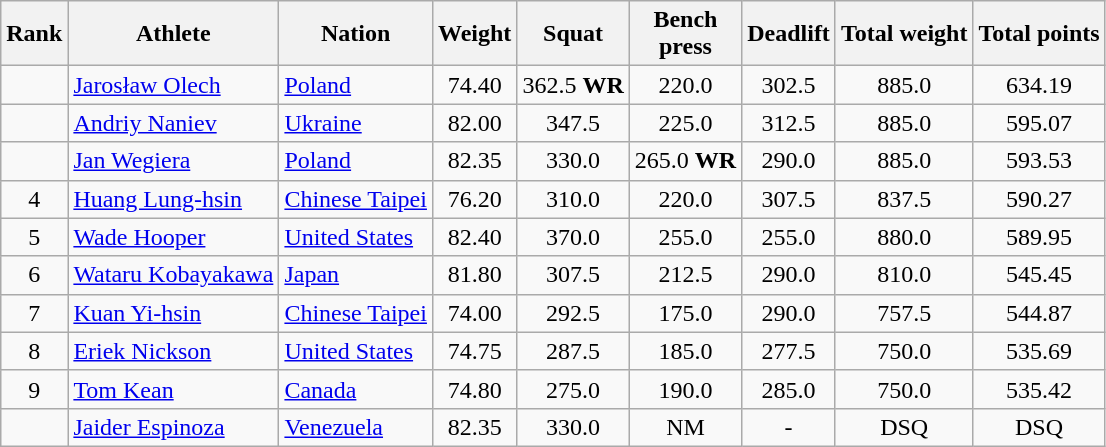<table class="wikitable sortable" style="text-align:center">
<tr>
<th>Rank</th>
<th>Athlete</th>
<th>Nation</th>
<th>Weight</th>
<th>Squat</th>
<th>Bench<br>press</th>
<th>Deadlift</th>
<th>Total weight</th>
<th>Total points</th>
</tr>
<tr>
<td></td>
<td align=left><a href='#'>Jarosław Olech</a></td>
<td align=left> <a href='#'>Poland</a></td>
<td>74.40</td>
<td>362.5 <strong>WR</strong></td>
<td>220.0</td>
<td>302.5</td>
<td>885.0</td>
<td>634.19</td>
</tr>
<tr>
<td></td>
<td align=left><a href='#'>Andriy Naniev</a></td>
<td align=left> <a href='#'>Ukraine</a></td>
<td>82.00</td>
<td>347.5</td>
<td>225.0</td>
<td>312.5</td>
<td>885.0</td>
<td>595.07</td>
</tr>
<tr>
<td></td>
<td align=left><a href='#'>Jan Wegiera</a></td>
<td align=left> <a href='#'>Poland</a></td>
<td>82.35</td>
<td>330.0</td>
<td>265.0 <strong>WR</strong></td>
<td>290.0</td>
<td>885.0</td>
<td>593.53</td>
</tr>
<tr>
<td>4</td>
<td align=left><a href='#'>Huang Lung-hsin</a></td>
<td align=left> <a href='#'>Chinese Taipei</a></td>
<td>76.20</td>
<td>310.0</td>
<td>220.0</td>
<td>307.5</td>
<td>837.5</td>
<td>590.27</td>
</tr>
<tr>
<td>5</td>
<td align=left><a href='#'>Wade Hooper</a></td>
<td align=left> <a href='#'>United States</a></td>
<td>82.40</td>
<td>370.0</td>
<td>255.0</td>
<td>255.0</td>
<td>880.0</td>
<td>589.95</td>
</tr>
<tr>
<td>6</td>
<td align=left><a href='#'>Wataru Kobayakawa</a></td>
<td align=left> <a href='#'>Japan</a></td>
<td>81.80</td>
<td>307.5</td>
<td>212.5</td>
<td>290.0</td>
<td>810.0</td>
<td>545.45</td>
</tr>
<tr>
<td>7</td>
<td align=left><a href='#'>Kuan Yi-hsin</a></td>
<td align=left> <a href='#'>Chinese Taipei</a></td>
<td>74.00</td>
<td>292.5</td>
<td>175.0</td>
<td>290.0</td>
<td>757.5</td>
<td>544.87</td>
</tr>
<tr>
<td>8</td>
<td align=left><a href='#'>Eriek Nickson</a></td>
<td align=left> <a href='#'>United States</a></td>
<td>74.75</td>
<td>287.5</td>
<td>185.0</td>
<td>277.5</td>
<td>750.0</td>
<td>535.69</td>
</tr>
<tr>
<td>9</td>
<td align=left><a href='#'>Tom Kean</a></td>
<td align=left> <a href='#'>Canada</a></td>
<td>74.80</td>
<td>275.0</td>
<td>190.0</td>
<td>285.0</td>
<td>750.0</td>
<td>535.42</td>
</tr>
<tr>
<td></td>
<td align=left><a href='#'>Jaider Espinoza</a></td>
<td align=left> <a href='#'>Venezuela</a></td>
<td>82.35</td>
<td>330.0</td>
<td>NM</td>
<td>-</td>
<td>DSQ</td>
<td>DSQ</td>
</tr>
</table>
